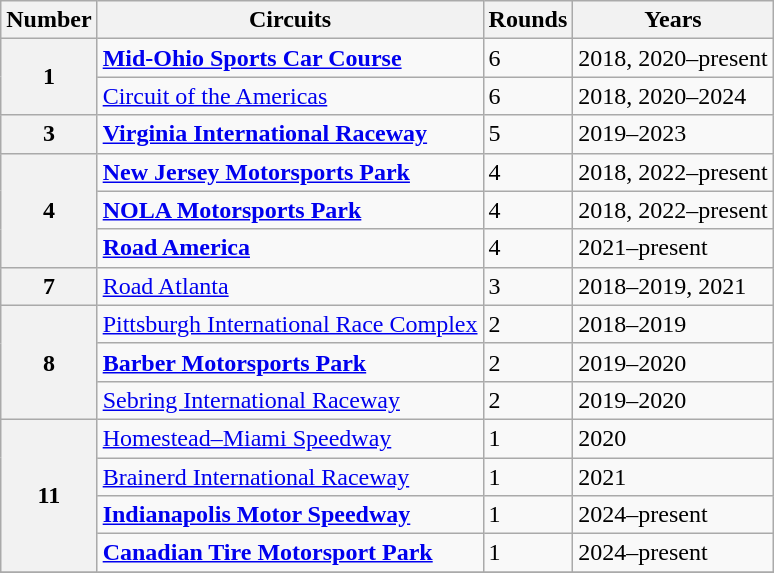<table class="wikitable" style="text-align=center">
<tr>
<th>Number</th>
<th>Circuits</th>
<th>Rounds</th>
<th>Years</th>
</tr>
<tr>
<th rowspan=2>1</th>
<td> <strong><a href='#'>Mid-Ohio Sports Car Course</a></strong></td>
<td>6</td>
<td>2018, 2020–present</td>
</tr>
<tr>
<td> <a href='#'>Circuit of the Americas</a></td>
<td>6</td>
<td>2018, 2020–2024</td>
</tr>
<tr>
<th>3</th>
<td> <strong><a href='#'>Virginia International Raceway</a></strong></td>
<td>5</td>
<td>2019–2023</td>
</tr>
<tr>
<th rowspan=3>4</th>
<td> <strong><a href='#'>New Jersey Motorsports Park</a></strong></td>
<td>4</td>
<td>2018, 2022–present</td>
</tr>
<tr>
<td> <strong><a href='#'>NOLA Motorsports Park</a></strong></td>
<td>4</td>
<td>2018, 2022–present</td>
</tr>
<tr>
<td> <strong><a href='#'>Road America</a></strong></td>
<td>4</td>
<td>2021–present</td>
</tr>
<tr>
<th>7</th>
<td> <a href='#'>Road Atlanta</a></td>
<td>3</td>
<td>2018–2019, 2021</td>
</tr>
<tr>
<th rowspan=3>8</th>
<td> <a href='#'>Pittsburgh International Race Complex</a></td>
<td>2</td>
<td>2018–2019</td>
</tr>
<tr>
<td> <strong><a href='#'>Barber Motorsports Park</a></strong></td>
<td>2</td>
<td>2019–2020</td>
</tr>
<tr>
<td> <a href='#'>Sebring International Raceway</a></td>
<td>2</td>
<td>2019–2020</td>
</tr>
<tr>
<th rowspan=4>11</th>
<td> <a href='#'>Homestead–Miami Speedway</a></td>
<td>1</td>
<td>2020</td>
</tr>
<tr>
<td> <a href='#'>Brainerd International Raceway</a></td>
<td>1</td>
<td>2021</td>
</tr>
<tr>
<td> <strong><a href='#'>Indianapolis Motor Speedway</a></strong></td>
<td>1</td>
<td>2024–present</td>
</tr>
<tr>
<td> <strong><a href='#'>Canadian Tire Motorsport Park</a></strong></td>
<td>1</td>
<td>2024–present</td>
</tr>
<tr>
</tr>
</table>
